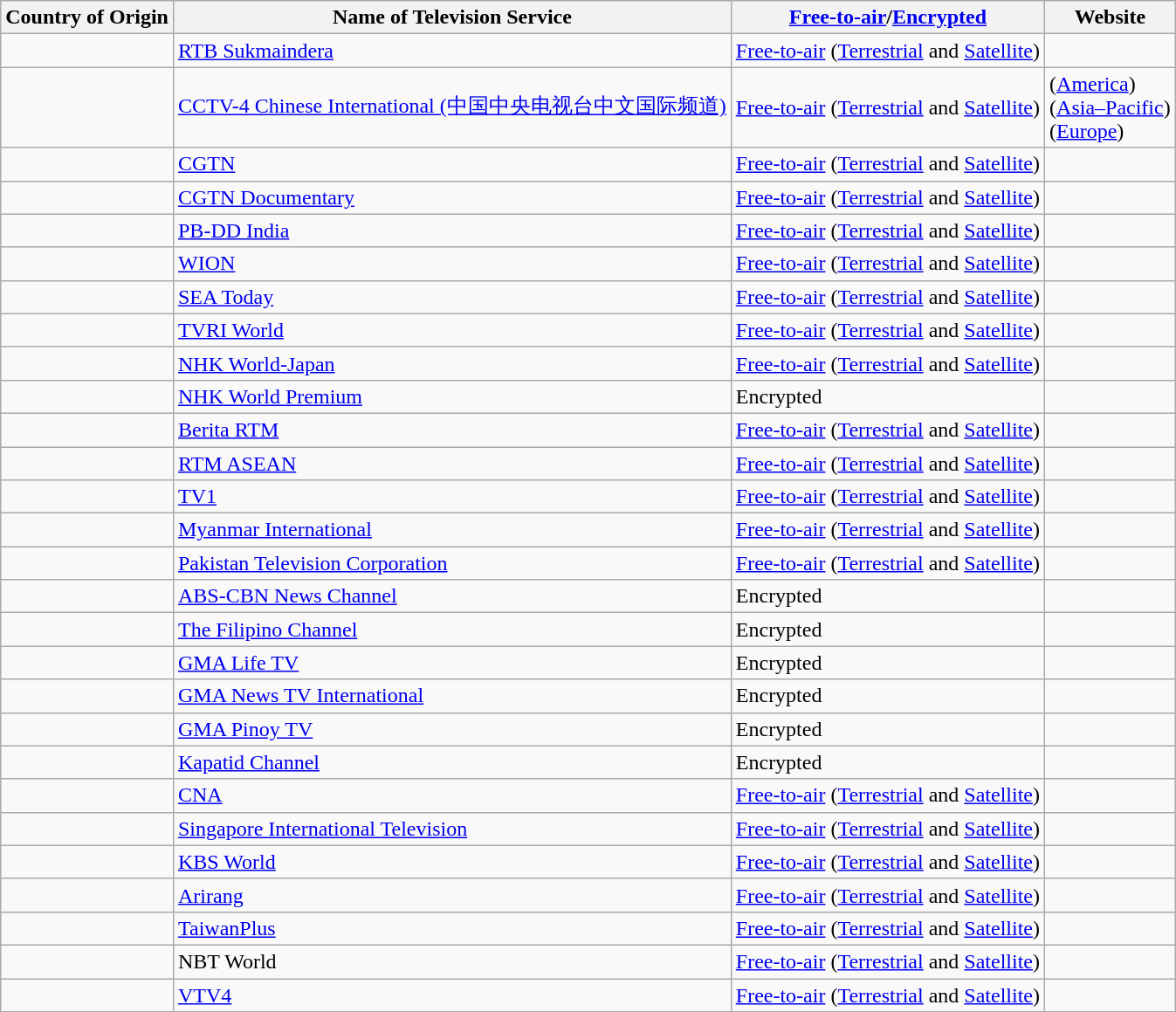<table class="wikitable">
<tr>
<th>Country of Origin</th>
<th>Name of Television Service</th>
<th><a href='#'>Free-to-air</a>/<a href='#'>Encrypted</a></th>
<th>Website</th>
</tr>
<tr>
<td></td>
<td><a href='#'>RTB Sukmaindera</a></td>
<td><a href='#'>Free-to-air</a> (<a href='#'>Terrestrial</a> and <a href='#'>Satellite</a>)</td>
<td></td>
</tr>
<tr>
<td></td>
<td><a href='#'>CCTV-4 Chinese International (中国中央电视台中文国际频道)</a></td>
<td><a href='#'>Free-to-air</a> (<a href='#'>Terrestrial</a> and <a href='#'>Satellite</a>)</td>
<td> (<a href='#'>America</a>)<br> (<a href='#'>Asia–Pacific</a>)<br> (<a href='#'>Europe</a>)</td>
</tr>
<tr>
<td></td>
<td><a href='#'>CGTN</a></td>
<td><a href='#'>Free-to-air</a> (<a href='#'>Terrestrial</a> and <a href='#'>Satellite</a>)</td>
<td></td>
</tr>
<tr>
<td></td>
<td><a href='#'>CGTN Documentary</a></td>
<td><a href='#'>Free-to-air</a> (<a href='#'>Terrestrial</a> and <a href='#'>Satellite</a>)</td>
<td></td>
</tr>
<tr>
<td></td>
<td><a href='#'>PB-</a><a href='#'>DD India</a></td>
<td><a href='#'>Free-to-air</a> (<a href='#'>Terrestrial</a> and <a href='#'>Satellite</a>)</td>
<td></td>
</tr>
<tr>
<td></td>
<td><a href='#'>WION</a></td>
<td><a href='#'>Free-to-air</a> (<a href='#'>Terrestrial</a> and <a href='#'>Satellite</a>)</td>
<td></td>
</tr>
<tr>
<td></td>
<td><a href='#'>SEA Today</a></td>
<td><a href='#'>Free-to-air</a> (<a href='#'>Terrestrial</a> and <a href='#'>Satellite</a>)</td>
<td></td>
</tr>
<tr>
<td></td>
<td><a href='#'>TVRI World</a></td>
<td><a href='#'>Free-to-air</a> (<a href='#'>Terrestrial</a> and <a href='#'>Satellite</a>)</td>
<td></td>
</tr>
<tr>
<td></td>
<td><a href='#'>NHK World-Japan</a></td>
<td><a href='#'>Free-to-air</a> (<a href='#'>Terrestrial</a> and <a href='#'>Satellite</a>)</td>
<td></td>
</tr>
<tr>
<td></td>
<td><a href='#'>NHK World Premium</a></td>
<td>Encrypted</td>
<td></td>
</tr>
<tr>
<td></td>
<td><a href='#'>Berita RTM</a></td>
<td><a href='#'>Free-to-air</a> (<a href='#'>Terrestrial</a> and <a href='#'>Satellite</a>)</td>
<td></td>
</tr>
<tr>
<td></td>
<td><a href='#'>RTM ASEAN</a></td>
<td><a href='#'>Free-to-air</a> (<a href='#'>Terrestrial</a> and <a href='#'>Satellite</a>)</td>
<td></td>
</tr>
<tr>
<td></td>
<td><a href='#'>TV1</a></td>
<td><a href='#'>Free-to-air</a> (<a href='#'>Terrestrial</a> and <a href='#'>Satellite</a>)</td>
<td></td>
</tr>
<tr>
<td></td>
<td><a href='#'>Myanmar International</a></td>
<td><a href='#'>Free-to-air</a> (<a href='#'>Terrestrial</a> and <a href='#'>Satellite</a>)</td>
<td></td>
</tr>
<tr>
<td></td>
<td><a href='#'>Pakistan Television Corporation</a></td>
<td><a href='#'>Free-to-air</a> (<a href='#'>Terrestrial</a> and <a href='#'>Satellite</a>)</td>
<td></td>
</tr>
<tr>
<td></td>
<td><a href='#'>ABS-CBN News Channel</a></td>
<td>Encrypted</td>
<td></td>
</tr>
<tr>
<td></td>
<td><a href='#'>The Filipino Channel</a></td>
<td>Encrypted</td>
<td></td>
</tr>
<tr>
<td></td>
<td><a href='#'>GMA Life TV</a></td>
<td>Encrypted</td>
<td></td>
</tr>
<tr>
<td></td>
<td><a href='#'>GMA News TV International</a></td>
<td>Encrypted</td>
<td></td>
</tr>
<tr>
<td></td>
<td><a href='#'>GMA Pinoy TV</a></td>
<td>Encrypted</td>
<td></td>
</tr>
<tr>
<td></td>
<td><a href='#'>Kapatid Channel</a></td>
<td>Encrypted</td>
<td></td>
</tr>
<tr>
<td></td>
<td><a href='#'>CNA</a></td>
<td><a href='#'>Free-to-air</a> (<a href='#'>Terrestrial</a> and <a href='#'>Satellite</a>)</td>
<td></td>
</tr>
<tr>
<td></td>
<td><a href='#'>Singapore International Television</a></td>
<td><a href='#'>Free-to-air</a> (<a href='#'>Terrestrial</a> and <a href='#'>Satellite</a>)</td>
<td></td>
</tr>
<tr>
<td></td>
<td><a href='#'>KBS World</a></td>
<td><a href='#'>Free-to-air</a> (<a href='#'>Terrestrial</a> and <a href='#'>Satellite</a>)</td>
<td></td>
</tr>
<tr>
<td></td>
<td><a href='#'>Arirang</a></td>
<td><a href='#'>Free-to-air</a> (<a href='#'>Terrestrial</a> and <a href='#'>Satellite</a>)</td>
<td></td>
</tr>
<tr>
<td></td>
<td><a href='#'>TaiwanPlus</a></td>
<td><a href='#'>Free-to-air</a> (<a href='#'>Terrestrial</a> and <a href='#'>Satellite</a>)</td>
<td></td>
</tr>
<tr>
<td></td>
<td>NBT World</td>
<td><a href='#'>Free-to-air</a> (<a href='#'>Terrestrial</a> and <a href='#'>Satellite</a>)</td>
<td></td>
</tr>
<tr>
<td></td>
<td><a href='#'>VTV4</a></td>
<td><a href='#'>Free-to-air</a> (<a href='#'>Terrestrial</a> and <a href='#'>Satellite</a>)</td>
<td></td>
</tr>
</table>
